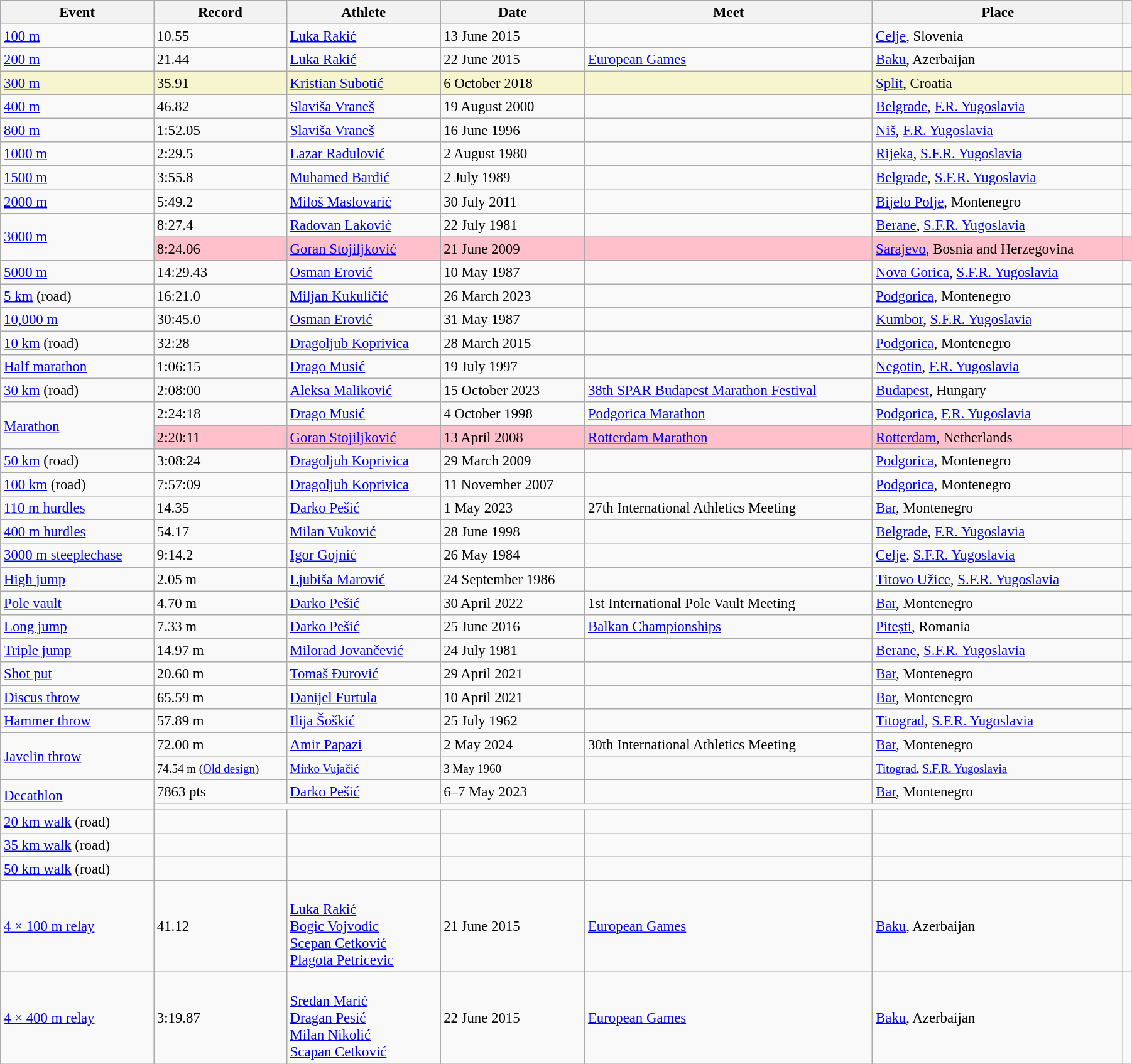<table class="wikitable" style="font-size:95%; width: 95%;">
<tr>
<th>Event</th>
<th>Record</th>
<th>Athlete</th>
<th>Date</th>
<th>Meet</th>
<th>Place</th>
<th></th>
</tr>
<tr>
<td><a href='#'>100 m</a></td>
<td>10.55 </td>
<td><a href='#'>Luka Rakić</a></td>
<td>13 June 2015</td>
<td></td>
<td><a href='#'>Celje</a>, Slovenia</td>
<td></td>
</tr>
<tr>
<td><a href='#'>200 m</a></td>
<td>21.44 </td>
<td><a href='#'>Luka Rakić</a></td>
<td>22 June 2015</td>
<td><a href='#'>European Games</a></td>
<td><a href='#'>Baku</a>, Azerbaijan</td>
<td></td>
</tr>
<tr bgcolor=#f6F5CE>
<td><a href='#'>300 m</a></td>
<td>35.91</td>
<td><a href='#'>Kristian Subotić</a></td>
<td>6 October 2018</td>
<td></td>
<td><a href='#'>Split</a>, Croatia</td>
<td></td>
</tr>
<tr>
<td><a href='#'>400 m</a></td>
<td>46.82</td>
<td><a href='#'>Slaviša Vraneš</a></td>
<td>19 August 2000</td>
<td></td>
<td><a href='#'>Belgrade</a>, <a href='#'>F.R. Yugoslavia</a></td>
<td></td>
</tr>
<tr>
<td><a href='#'>800 m</a></td>
<td>1:52.05</td>
<td><a href='#'>Slaviša Vraneš</a></td>
<td>16 June 1996</td>
<td></td>
<td><a href='#'>Niš</a>, <a href='#'>F.R. Yugoslavia</a></td>
<td></td>
</tr>
<tr>
<td><a href='#'>1000 m</a></td>
<td>2:29.5 </td>
<td><a href='#'>Lazar Radulović</a></td>
<td>2 August 1980</td>
<td></td>
<td><a href='#'>Rijeka</a>, <a href='#'>S.F.R. Yugoslavia</a></td>
<td></td>
</tr>
<tr>
<td><a href='#'>1500 m</a></td>
<td>3:55.8 </td>
<td><a href='#'>Muhamed Bardić</a></td>
<td>2 July 1989</td>
<td></td>
<td><a href='#'>Belgrade</a>, <a href='#'>S.F.R. Yugoslavia</a></td>
<td></td>
</tr>
<tr>
<td><a href='#'>2000 m</a></td>
<td>5:49.2 </td>
<td><a href='#'>Miloš Maslovarić</a></td>
<td>30 July 2011</td>
<td></td>
<td><a href='#'>Bijelo Polje</a>, Montenegro</td>
<td></td>
</tr>
<tr>
<td rowspan=2><a href='#'>3000 m</a></td>
<td>8:27.4 </td>
<td><a href='#'>Radovan Laković</a></td>
<td>22 July 1981</td>
<td></td>
<td><a href='#'>Berane</a>, <a href='#'>S.F.R. Yugoslavia</a></td>
<td></td>
</tr>
<tr bgcolor=pink>
<td>8:24.06</td>
<td><a href='#'>Goran Stojiljković</a></td>
<td>21 June 2009</td>
<td></td>
<td><a href='#'>Sarajevo</a>, Bosnia and Herzegovina</td>
<td></td>
</tr>
<tr>
<td><a href='#'>5000 m</a></td>
<td>14:29.43</td>
<td><a href='#'>Osman Erović</a></td>
<td>10 May 1987</td>
<td></td>
<td><a href='#'>Nova Gorica</a>, <a href='#'>S.F.R. Yugoslavia</a></td>
<td></td>
</tr>
<tr>
<td><a href='#'>5 km</a> (road)</td>
<td>16:21.0</td>
<td><a href='#'>Miljan Kukuličić</a></td>
<td>26 March 2023</td>
<td></td>
<td><a href='#'>Podgorica</a>, Montenegro</td>
<td></td>
</tr>
<tr>
<td><a href='#'>10,000 m</a></td>
<td>30:45.0 </td>
<td><a href='#'>Osman Erović</a></td>
<td>31 May 1987</td>
<td></td>
<td><a href='#'>Kumbor</a>, <a href='#'>S.F.R. Yugoslavia</a></td>
<td></td>
</tr>
<tr>
<td><a href='#'>10 km</a> (road)</td>
<td>32:28</td>
<td><a href='#'>Dragoljub Koprivica</a></td>
<td>28 March 2015</td>
<td></td>
<td><a href='#'>Podgorica</a>, Montenegro</td>
<td></td>
</tr>
<tr>
<td><a href='#'>Half marathon</a></td>
<td>1:06:15</td>
<td><a href='#'>Drago Musić</a></td>
<td>19 July 1997</td>
<td></td>
<td><a href='#'>Negotin</a>, <a href='#'>F.R. Yugoslavia</a></td>
<td></td>
</tr>
<tr>
<td><a href='#'>30 km</a> (road)</td>
<td>2:08:00</td>
<td><a href='#'>Aleksa Maliković</a></td>
<td>15 October 2023</td>
<td><a href='#'>38th SPAR Budapest Marathon Festival</a></td>
<td><a href='#'>Budapest</a>, Hungary</td>
<td></td>
</tr>
<tr>
<td rowspan=2><a href='#'>Marathon</a></td>
<td>2:24:18</td>
<td><a href='#'>Drago Musić</a></td>
<td>4 October 1998</td>
<td><a href='#'>Podgorica Marathon</a></td>
<td><a href='#'>Podgorica</a>, <a href='#'>F.R. Yugoslavia</a></td>
<td></td>
</tr>
<tr style="background:pink">
<td>2:20:11</td>
<td><a href='#'>Goran Stojiljković</a></td>
<td>13 April 2008</td>
<td><a href='#'>Rotterdam Marathon</a></td>
<td><a href='#'>Rotterdam</a>, Netherlands</td>
<td></td>
</tr>
<tr>
<td><a href='#'>50 km</a> (road)</td>
<td>3:08:24</td>
<td><a href='#'>Dragoljub Koprivica</a></td>
<td>29 March 2009</td>
<td></td>
<td><a href='#'>Podgorica</a>, Montenegro</td>
<td></td>
</tr>
<tr>
<td><a href='#'>100 km</a> (road)</td>
<td>7:57:09</td>
<td><a href='#'>Dragoljub Koprivica</a></td>
<td>11 November 2007</td>
<td></td>
<td><a href='#'>Podgorica</a>, Montenegro</td>
<td></td>
</tr>
<tr>
<td><a href='#'>110 m hurdles</a></td>
<td>14.35 </td>
<td><a href='#'>Darko Pešić</a></td>
<td>1 May 2023</td>
<td>27th International Athletics Meeting</td>
<td><a href='#'>Bar</a>, Montenegro</td>
<td></td>
</tr>
<tr>
<td><a href='#'>400 m hurdles</a></td>
<td>54.17</td>
<td><a href='#'>Milan Vuković</a></td>
<td>28 June 1998</td>
<td></td>
<td><a href='#'>Belgrade</a>, <a href='#'>F.R. Yugoslavia</a></td>
<td></td>
</tr>
<tr>
<td><a href='#'>3000 m steeplechase</a></td>
<td>9:14.2 </td>
<td><a href='#'>Igor Gojnić</a></td>
<td>26 May 1984</td>
<td></td>
<td><a href='#'>Celje</a>, <a href='#'>S.F.R. Yugoslavia</a></td>
<td></td>
</tr>
<tr>
<td><a href='#'>High jump</a></td>
<td>2.05 m</td>
<td><a href='#'>Ljubiša Marović</a></td>
<td>24 September 1986</td>
<td></td>
<td><a href='#'>Titovo Užice</a>, <a href='#'>S.F.R. Yugoslavia</a></td>
<td></td>
</tr>
<tr>
<td><a href='#'>Pole vault</a></td>
<td>4.70 m</td>
<td><a href='#'>Darko Pešić</a></td>
<td>30 April 2022</td>
<td>1st International Pole Vault Meeting</td>
<td><a href='#'>Bar</a>, Montenegro</td>
<td></td>
</tr>
<tr>
<td><a href='#'>Long jump</a></td>
<td>7.33 m </td>
<td><a href='#'>Darko Pešić</a></td>
<td>25 June 2016</td>
<td><a href='#'>Balkan Championships</a></td>
<td><a href='#'>Pitești</a>, Romania</td>
<td></td>
</tr>
<tr>
<td><a href='#'>Triple jump</a></td>
<td>14.97 m</td>
<td><a href='#'>Milorad Jovančević</a></td>
<td>24 July 1981</td>
<td></td>
<td><a href='#'>Berane</a>, <a href='#'>S.F.R. Yugoslavia</a></td>
<td></td>
</tr>
<tr>
<td><a href='#'>Shot put</a></td>
<td>20.60 m</td>
<td><a href='#'>Tomaš Đurović</a></td>
<td>29 April 2021</td>
<td></td>
<td><a href='#'>Bar</a>, Montenegro</td>
<td></td>
</tr>
<tr>
<td><a href='#'>Discus throw</a></td>
<td>65.59 m</td>
<td><a href='#'>Danijel Furtula</a></td>
<td>10 April 2021</td>
<td></td>
<td><a href='#'>Bar</a>, Montenegro</td>
<td></td>
</tr>
<tr>
<td><a href='#'>Hammer throw</a></td>
<td>57.89 m</td>
<td><a href='#'>Ilija Šoškić</a></td>
<td>25 July 1962</td>
<td></td>
<td><a href='#'>Titograd</a>, <a href='#'>S.F.R. Yugoslavia</a></td>
<td></td>
</tr>
<tr>
<td rowspan=2><a href='#'>Javelin throw</a></td>
<td>72.00 m</td>
<td><a href='#'>Amir Papazi</a></td>
<td>2 May 2024</td>
<td>30th International Athletics Meeting</td>
<td><a href='#'>Bar</a>, Montenegro</td>
<td></td>
</tr>
<tr>
<td><small>74.54 m (<a href='#'>Old design</a>)</small></td>
<td><small><a href='#'>Mirko Vujačić</a></small></td>
<td><small>3 May 1960</small></td>
<td></td>
<td><small><a href='#'>Titograd</a>, <a href='#'>S.F.R. Yugoslavia</a></small></td>
<td></td>
</tr>
<tr>
<td rowspan=2><a href='#'>Decathlon</a></td>
<td>7863 pts</td>
<td><a href='#'>Darko Pešić</a></td>
<td>6–7 May 2023</td>
<td></td>
<td><a href='#'>Bar</a>, Montenegro</td>
<td></td>
</tr>
<tr>
<td colspan=5></td>
<td></td>
</tr>
<tr>
<td><a href='#'>20 km walk</a> (road)</td>
<td></td>
<td></td>
<td></td>
<td></td>
<td></td>
<td></td>
</tr>
<tr>
<td><a href='#'>35 km walk</a> (road)</td>
<td></td>
<td></td>
<td></td>
<td></td>
<td></td>
<td></td>
</tr>
<tr>
<td><a href='#'>50 km walk</a> (road)</td>
<td></td>
<td></td>
<td></td>
<td></td>
<td></td>
<td></td>
</tr>
<tr>
<td><a href='#'>4 × 100 m relay</a></td>
<td>41.12</td>
<td><br><a href='#'>Luka Rakić</a><br><a href='#'>Bogic Vojvodic</a><br><a href='#'>Scepan Cetković</a><br><a href='#'>Plagota Petricevic</a></td>
<td>21 June 2015</td>
<td><a href='#'>European Games</a></td>
<td><a href='#'>Baku</a>, Azerbaijan</td>
<td></td>
</tr>
<tr>
<td><a href='#'>4 × 400 m relay</a></td>
<td>3:19.87</td>
<td><br><a href='#'>Sredan Marić</a><br><a href='#'>Dragan Pesić</a><br><a href='#'>Milan Nikolić</a><br><a href='#'>Scapan Cetković</a></td>
<td>22 June 2015</td>
<td><a href='#'>European Games</a></td>
<td><a href='#'>Baku</a>, Azerbaijan</td>
<td></td>
</tr>
</table>
